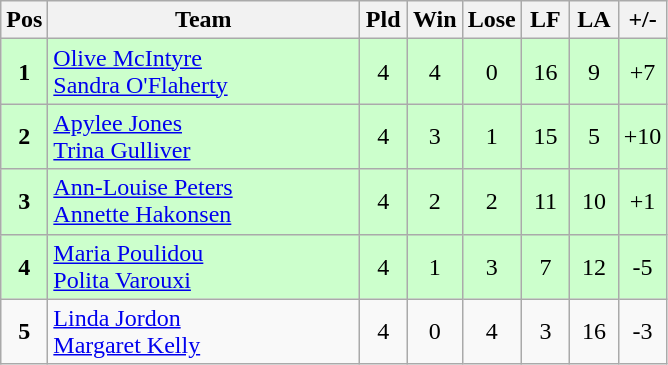<table class="wikitable" style="font-size: 100%">
<tr>
<th width=20>Pos</th>
<th width=200>Team</th>
<th width=25>Pld</th>
<th width=25>Win</th>
<th width=25>Lose</th>
<th width=25>LF</th>
<th width=25>LA</th>
<th width=25>+/-</th>
</tr>
<tr align=center style="background: #ccffcc;">
<td><strong>1</strong></td>
<td align="left"> <a href='#'>Olive McIntyre</a><br> <a href='#'>Sandra O'Flaherty</a></td>
<td>4</td>
<td>4</td>
<td>0</td>
<td>16</td>
<td>9</td>
<td>+7</td>
</tr>
<tr align=center style="background: #ccffcc;">
<td><strong>2</strong></td>
<td align="left"> <a href='#'>Apylee Jones</a><br> <a href='#'>Trina Gulliver</a></td>
<td>4</td>
<td>3</td>
<td>1</td>
<td>15</td>
<td>5</td>
<td>+10</td>
</tr>
<tr align=center style="background: #ccffcc;">
<td><strong>3</strong></td>
<td align="left"> <a href='#'>Ann-Louise Peters</a><br> <a href='#'>Annette Hakonsen</a></td>
<td>4</td>
<td>2</td>
<td>2</td>
<td>11</td>
<td>10</td>
<td>+1</td>
</tr>
<tr align=center style="background: #ccffcc;">
<td><strong>4</strong></td>
<td align="left"> <a href='#'>Maria Poulidou</a><br> <a href='#'>Polita Varouxi</a></td>
<td>4</td>
<td>1</td>
<td>3</td>
<td>7</td>
<td>12</td>
<td>-5</td>
</tr>
<tr align=center>
<td><strong>5</strong></td>
<td align="left"> <a href='#'>Linda Jordon</a><br> <a href='#'>Margaret Kelly</a></td>
<td>4</td>
<td>0</td>
<td>4</td>
<td>3</td>
<td>16</td>
<td>-3</td>
</tr>
</table>
